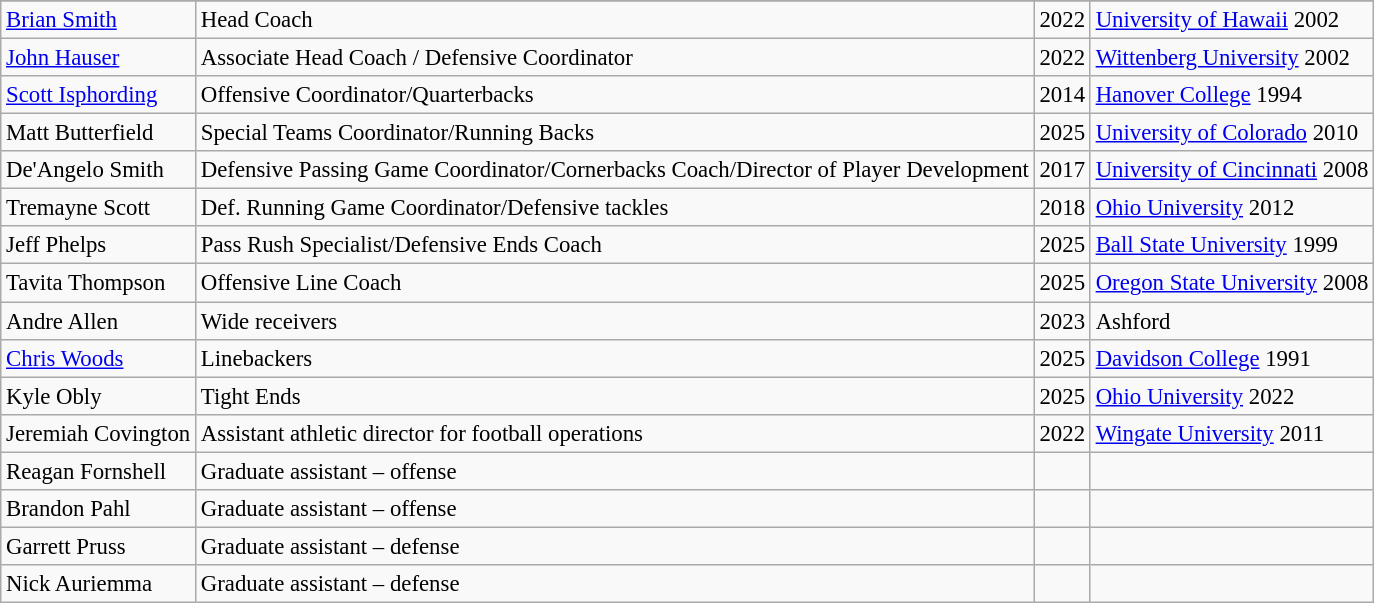<table class="wikitable" style="font-size: 95%;">
<tr>
</tr>
<tr>
<td><a href='#'>Brian Smith</a></td>
<td>Head Coach</td>
<td>2022</td>
<td><a href='#'>University of Hawaii</a> 2002</td>
</tr>
<tr>
<td><a href='#'>John Hauser</a></td>
<td>Associate Head Coach / Defensive Coordinator</td>
<td>2022</td>
<td><a href='#'>Wittenberg University</a> 2002</td>
</tr>
<tr>
<td><a href='#'>Scott Isphording</a></td>
<td>Offensive Coordinator/Quarterbacks</td>
<td>2014</td>
<td><a href='#'>Hanover College</a> 1994</td>
</tr>
<tr>
<td>Matt Butterfield</td>
<td>Special Teams Coordinator/Running Backs</td>
<td>2025</td>
<td><a href='#'>University of Colorado</a> 2010</td>
</tr>
<tr>
<td>De'Angelo Smith</td>
<td>Defensive Passing Game Coordinator/Cornerbacks Coach/Director of Player Development</td>
<td>2017</td>
<td><a href='#'>University of Cincinnati</a> 2008</td>
</tr>
<tr>
<td>Tremayne Scott</td>
<td>Def. Running Game Coordinator/Defensive tackles</td>
<td>2018</td>
<td><a href='#'>Ohio University</a> 2012</td>
</tr>
<tr>
<td>Jeff Phelps</td>
<td>Pass Rush Specialist/Defensive Ends Coach</td>
<td>2025</td>
<td><a href='#'>Ball State University</a> 1999</td>
</tr>
<tr>
<td>Tavita Thompson</td>
<td>Offensive Line Coach</td>
<td>2025</td>
<td><a href='#'>Oregon State University</a> 2008</td>
</tr>
<tr>
<td>Andre Allen</td>
<td>Wide receivers</td>
<td>2023</td>
<td>Ashford</td>
</tr>
<tr>
<td><a href='#'>Chris Woods</a></td>
<td>Linebackers</td>
<td>2025</td>
<td><a href='#'>Davidson College</a> 1991</td>
</tr>
<tr>
<td>Kyle Obly</td>
<td>Tight Ends</td>
<td>2025</td>
<td><a href='#'>Ohio University</a> 2022</td>
</tr>
<tr>
<td>Jeremiah Covington</td>
<td>Assistant athletic director for football operations</td>
<td>2022</td>
<td><a href='#'>Wingate University</a> 2011</td>
</tr>
<tr>
<td>Reagan Fornshell</td>
<td>Graduate assistant – offense</td>
<td></td>
<td></td>
</tr>
<tr>
<td>Brandon Pahl</td>
<td>Graduate assistant – offense</td>
<td></td>
<td></td>
</tr>
<tr>
<td>Garrett Pruss</td>
<td>Graduate assistant – defense</td>
<td></td>
<td></td>
</tr>
<tr>
<td>Nick Auriemma</td>
<td>Graduate assistant – defense</td>
<td></td>
<td></td>
</tr>
</table>
